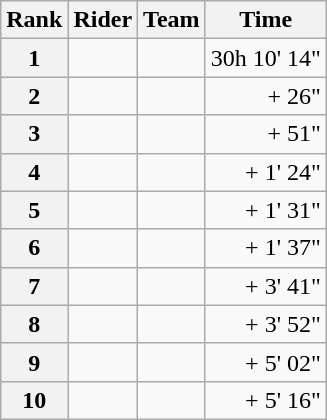<table class="wikitable" margin-bottom:0;">
<tr>
<th scope="col">Rank</th>
<th scope="col">Rider</th>
<th scope="col">Team</th>
<th scope="col">Time</th>
</tr>
<tr>
<th scope="row">1</th>
<td> </td>
<td></td>
<td align="right">30h 10' 14"</td>
</tr>
<tr>
<th scope="row">2</th>
<td></td>
<td></td>
<td align="right">+ 26"</td>
</tr>
<tr>
<th scope="row">3</th>
<td></td>
<td></td>
<td align="right">+ 51"</td>
</tr>
<tr>
<th scope="row">4</th>
<td></td>
<td></td>
<td align="right">+ 1' 24"</td>
</tr>
<tr>
<th scope="row">5</th>
<td></td>
<td></td>
<td align="right">+ 1' 31"</td>
</tr>
<tr>
<th scope="row">6</th>
<td></td>
<td></td>
<td align="right">+ 1' 37"</td>
</tr>
<tr>
<th scope="row">7</th>
<td></td>
<td></td>
<td align="right">+ 3' 41"</td>
</tr>
<tr>
<th scope="row">8</th>
<td></td>
<td></td>
<td align="right">+ 3' 52"</td>
</tr>
<tr>
<th scope="row">9</th>
<td></td>
<td></td>
<td align="right">+ 5' 02"</td>
</tr>
<tr>
<th scope="row">10</th>
<td></td>
<td></td>
<td align="right">+ 5' 16"</td>
</tr>
</table>
